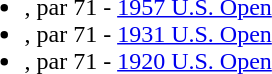<table>
<tr>
<td><br><ul><li>, par 71 - <a href='#'>1957 U.S. Open</a></li><li>, par 71 - <a href='#'>1931 U.S. Open</a></li><li>, par 71 - <a href='#'>1920 U.S. Open</a></li></ul></td>
</tr>
</table>
